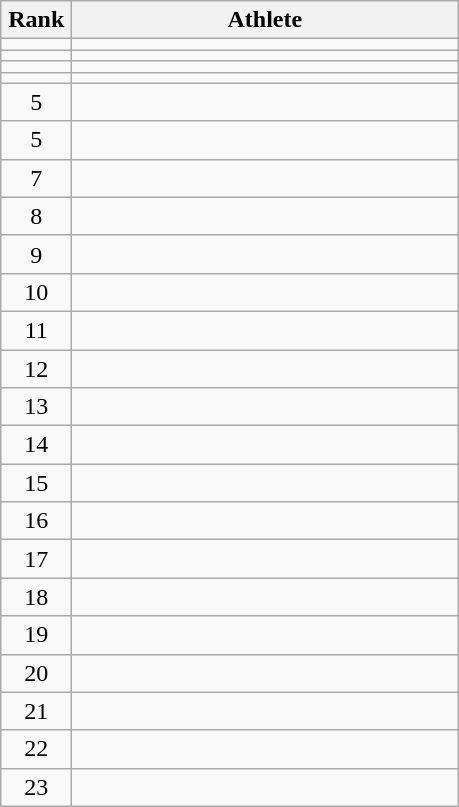<table class="wikitable" style="text-align: center;">
<tr>
<th width=40>Rank</th>
<th width=250>Athlete</th>
</tr>
<tr>
<td></td>
<td align="left"></td>
</tr>
<tr>
<td></td>
<td align="left"></td>
</tr>
<tr>
<td></td>
<td align="left"></td>
</tr>
<tr>
<td></td>
<td align="left"></td>
</tr>
<tr>
<td>5</td>
<td align="left"></td>
</tr>
<tr>
<td>5</td>
<td align="left"></td>
</tr>
<tr>
<td>7</td>
<td align="left"></td>
</tr>
<tr>
<td>8</td>
<td align="left"></td>
</tr>
<tr>
<td>9</td>
<td align="left"></td>
</tr>
<tr>
<td>10</td>
<td align="left"></td>
</tr>
<tr>
<td>11</td>
<td align="left"></td>
</tr>
<tr>
<td>12</td>
<td align="left"></td>
</tr>
<tr>
<td>13</td>
<td align="left"></td>
</tr>
<tr>
<td>14</td>
<td align="left"></td>
</tr>
<tr>
<td>15</td>
<td align="left"></td>
</tr>
<tr>
<td>16</td>
<td align="left"></td>
</tr>
<tr>
<td>17</td>
<td align="left"></td>
</tr>
<tr>
<td>18</td>
<td align="left"></td>
</tr>
<tr>
<td>19</td>
<td align="left"></td>
</tr>
<tr>
<td>20</td>
<td align="left"></td>
</tr>
<tr>
<td>21</td>
<td align="left"></td>
</tr>
<tr>
<td>22</td>
<td align="left"></td>
</tr>
<tr>
<td>23</td>
<td align="left"></td>
</tr>
</table>
